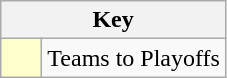<table class="wikitable" style="text-align: center;">
<tr>
<th colspan=2>Key</th>
</tr>
<tr>
<td style="background:#ffffcc; width:20px;"></td>
<td align=left>Teams to Playoffs</td>
</tr>
</table>
